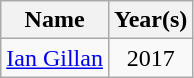<table class="wikitable" style="text-align: center">
<tr>
<th>Name</th>
<th>Year(s)</th>
</tr>
<tr>
<td> <a href='#'>Ian Gillan</a></td>
<td>2017</td>
</tr>
</table>
